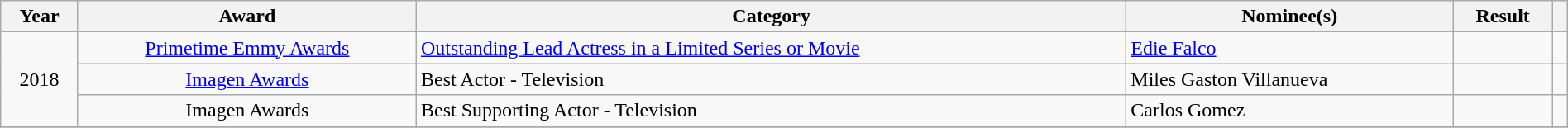<table class="wikitable sortable" style="width:100%">
<tr>
<th scope="col">Year</th>
<th scope="col">Award</th>
<th scope="col">Category</th>
<th>Nominee(s)</th>
<th scope="col">Result</th>
<th scope="col" class="unsortable"></th>
</tr>
<tr>
<td align="center" rowspan="3">2018</td>
<td align="center"><a href='#'>Primetime Emmy Awards</a></td>
<td><a href='#'>Outstanding Lead Actress in a Limited Series or Movie</a></td>
<td><a href='#'>Edie Falco</a></td>
<td></td>
<td align="center"></td>
</tr>
<tr>
<td align="center"><a href='#'>Imagen Awards</a></td>
<td>Best Actor - Television</td>
<td>Miles Gaston Villanueva</td>
<td></td>
<td align="center"></td>
</tr>
<tr>
<td align="center">Imagen Awards</td>
<td>Best Supporting Actor - Television</td>
<td>Carlos Gomez</td>
<td></td>
<td align="center"></td>
</tr>
<tr>
</tr>
</table>
